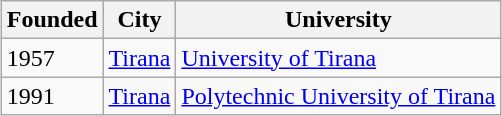<table class="wikitable sortable" style="margin:1px; border:1px solid #ccc;">
<tr style="text-align:left; vertical-align:top;" ">
<th>Founded</th>
<th>City</th>
<th>University</th>
</tr>
<tr>
<td>1957</td>
<td><a href='#'>Tirana</a></td>
<td><a href='#'>University of Tirana</a></td>
</tr>
<tr>
<td>1991</td>
<td><a href='#'>Tirana</a></td>
<td><a href='#'>Polytechnic University of Tirana</a></td>
</tr>
</table>
